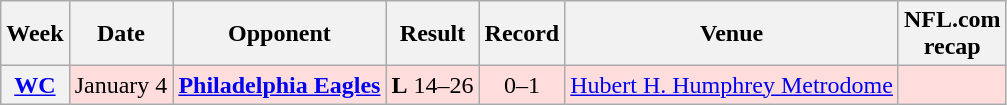<table class="wikitable" style="text-align:center">
<tr>
<th>Week</th>
<th>Date</th>
<th>Opponent</th>
<th>Result</th>
<th>Record</th>
<th>Venue</th>
<th>NFL.com<br>recap</th>
</tr>
<tr style="background:#fdd">
<th><a href='#'>WC</a></th>
<td>January 4</td>
<td><strong><a href='#'>Philadelphia Eagles</a></strong></td>
<td><strong>L</strong> 14–26</td>
<td>0–1</td>
<td><a href='#'>Hubert H. Humphrey Metrodome</a></td>
<td></td>
</tr>
</table>
